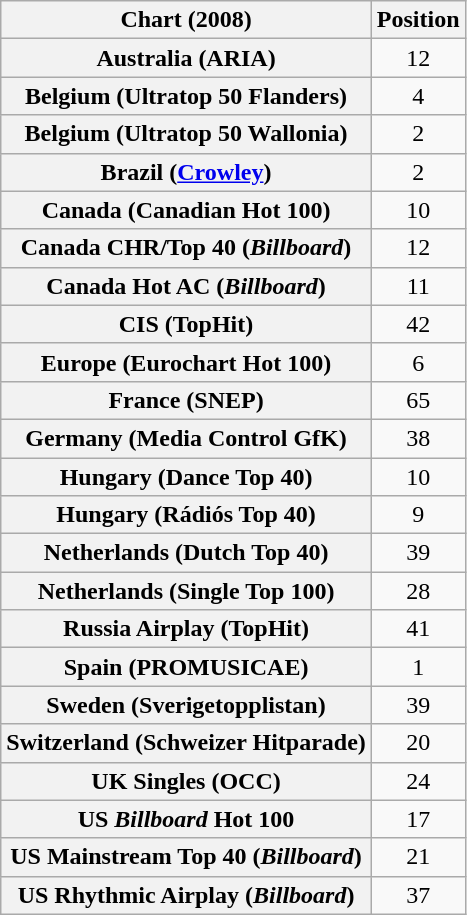<table class="wikitable plainrowheaders sortable" style="text-align:center">
<tr>
<th scope="col">Chart (2008)</th>
<th scope="col">Position</th>
</tr>
<tr>
<th scope="row">Australia (ARIA)</th>
<td>12</td>
</tr>
<tr>
<th scope="row">Belgium (Ultratop 50 Flanders)</th>
<td>4</td>
</tr>
<tr>
<th scope="row">Belgium (Ultratop 50 Wallonia)</th>
<td>2</td>
</tr>
<tr>
<th scope="row">Brazil (<a href='#'>Crowley</a>)</th>
<td>2</td>
</tr>
<tr>
<th scope="row">Canada (Canadian Hot 100)</th>
<td>10</td>
</tr>
<tr>
<th scope="row">Canada CHR/Top 40 (<em>Billboard</em>)</th>
<td>12</td>
</tr>
<tr>
<th scope="row">Canada Hot AC (<em>Billboard</em>)</th>
<td>11</td>
</tr>
<tr>
<th scope="row">CIS (TopHit)</th>
<td>42</td>
</tr>
<tr>
<th scope="row">Europe (Eurochart Hot 100)</th>
<td>6</td>
</tr>
<tr>
<th scope="row">France (SNEP)</th>
<td>65</td>
</tr>
<tr>
<th scope="row">Germany (Media Control GfK)</th>
<td>38</td>
</tr>
<tr>
<th scope="row">Hungary (Dance Top 40)</th>
<td>10</td>
</tr>
<tr>
<th scope="row">Hungary (Rádiós Top 40)</th>
<td>9</td>
</tr>
<tr>
<th scope="row">Netherlands (Dutch Top 40)</th>
<td>39</td>
</tr>
<tr>
<th scope="row">Netherlands (Single Top 100)</th>
<td>28</td>
</tr>
<tr>
<th scope="row">Russia Airplay (TopHit)</th>
<td>41</td>
</tr>
<tr>
<th scope="row">Spain (PROMUSICAE)</th>
<td>1</td>
</tr>
<tr>
<th scope="row">Sweden (Sverigetopplistan)</th>
<td>39</td>
</tr>
<tr>
<th scope="row">Switzerland (Schweizer Hitparade)</th>
<td>20</td>
</tr>
<tr>
<th scope="row">UK Singles (OCC)</th>
<td>24</td>
</tr>
<tr>
<th scope="row">US <em>Billboard</em> Hot 100</th>
<td>17</td>
</tr>
<tr>
<th scope="row">US Mainstream Top 40 (<em>Billboard</em>)</th>
<td>21</td>
</tr>
<tr>
<th scope="row">US Rhythmic Airplay (<em>Billboard</em>)</th>
<td>37</td>
</tr>
</table>
